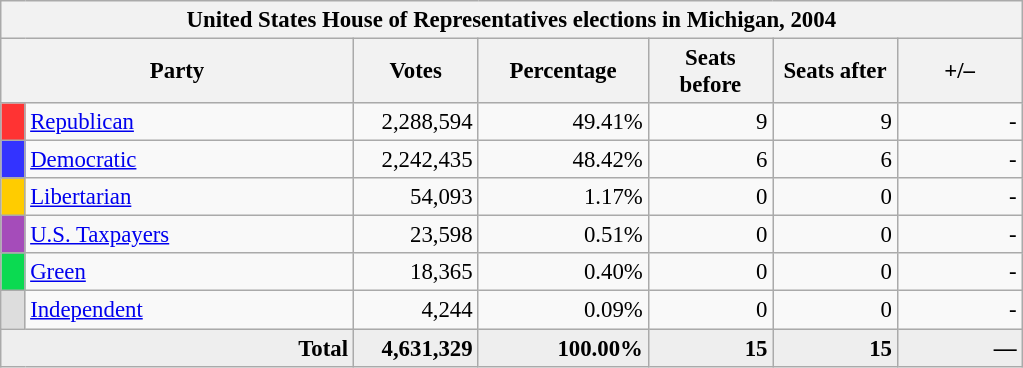<table class="wikitable" style="font-size: 95%;">
<tr>
<th colspan="7">United States House of Representatives elections in Michigan, 2004</th>
</tr>
<tr>
<th colspan=2 style="width: 15em">Party</th>
<th style="width: 5em">Votes</th>
<th style="width: 7em">Percentage</th>
<th style="width: 5em">Seats before</th>
<th style="width: 5em">Seats after</th>
<th style="width: 5em">+/–</th>
</tr>
<tr>
<th style="background-color:#FF3333; width: 3px"></th>
<td style="width: 130px"><a href='#'>Republican</a></td>
<td align="right">2,288,594</td>
<td align="right">49.41%</td>
<td align="right">9</td>
<td align="right">9</td>
<td align="right">-</td>
</tr>
<tr>
<th style="background-color:#3333FF; width: 3px"></th>
<td style="width: 130px"><a href='#'>Democratic</a></td>
<td align="right">2,242,435</td>
<td align="right">48.42%</td>
<td align="right">6</td>
<td align="right">6</td>
<td align="right">-</td>
</tr>
<tr>
<th style="background-color:#FFCC00; width: 3px"></th>
<td style="width: 130px"><a href='#'>Libertarian</a></td>
<td align="right">54,093</td>
<td align="right">1.17%</td>
<td align="right">0</td>
<td align="right">0</td>
<td align="right">-</td>
</tr>
<tr>
<th style="background-color:#A54CBA; width: 3px"></th>
<td style="width: 130px"><a href='#'>U.S. Taxpayers</a></td>
<td align="right">23,598</td>
<td align="right">0.51%</td>
<td align="right">0</td>
<td align="right">0</td>
<td align="right">-</td>
</tr>
<tr>
<th style="background-color:#0BDA51; width: 3px"></th>
<td style="width: 130px"><a href='#'>Green</a></td>
<td align="right">18,365</td>
<td align="right">0.40%</td>
<td align="right">0</td>
<td align="right">0</td>
<td align="right">-</td>
</tr>
<tr>
<th style="background-color:#DDDDDD; width: 3px"></th>
<td style="width: 130px"><a href='#'>Independent</a></td>
<td align="right">4,244</td>
<td align="right">0.09%</td>
<td align="right">0</td>
<td align="right">0</td>
<td align="right">-</td>
</tr>
<tr bgcolor="#EEEEEE">
<td colspan="2" align="right"><strong>Total</strong></td>
<td align="right"><strong>4,631,329</strong></td>
<td align="right"><strong>100.00%</strong></td>
<td align="right"><strong>15</strong></td>
<td align="right"><strong>15</strong></td>
<td align="right"><strong>—</strong></td>
</tr>
</table>
